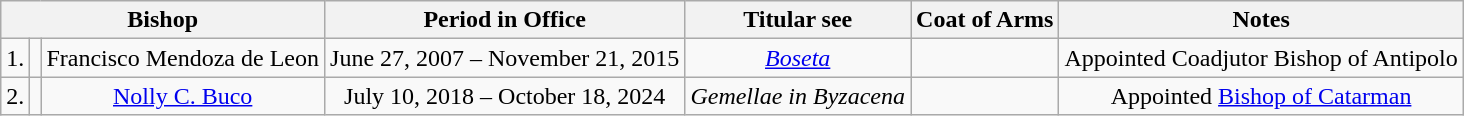<table class="wikitable" style="text-align:center;">
<tr>
<th colspan=3>Bishop</th>
<th>Period in Office</th>
<th>Titular see</th>
<th>Coat of Arms</th>
<th>Notes</th>
</tr>
<tr>
<td>1.</td>
<td></td>
<td>Francisco Mendoza de Leon</td>
<td>June 27, 2007 – November 21, 2015</td>
<td><em><a href='#'>Boseta</a></em></td>
<td></td>
<td>Appointed Coadjutor Bishop of Antipolo</td>
</tr>
<tr>
<td>2.</td>
<td></td>
<td><a href='#'>Nolly C. Buco</a></td>
<td>July 10, 2018 – October 18, 2024</td>
<td><em>Gemellae in Byzacena</em></td>
<td></td>
<td>Appointed <a href='#'>Bishop of Catarman</a></td>
</tr>
</table>
